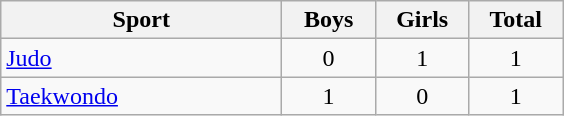<table class="wikitable sortable" style="text-align:center;">
<tr>
<th width=180>Sport</th>
<th width=55>Boys</th>
<th width=55>Girls</th>
<th width=55>Total</th>
</tr>
<tr>
<td align=left><a href='#'>Judo</a></td>
<td>0</td>
<td>1</td>
<td>1</td>
</tr>
<tr>
<td align=left><a href='#'>Taekwondo</a></td>
<td>1</td>
<td>0</td>
<td>1</td>
</tr>
</table>
